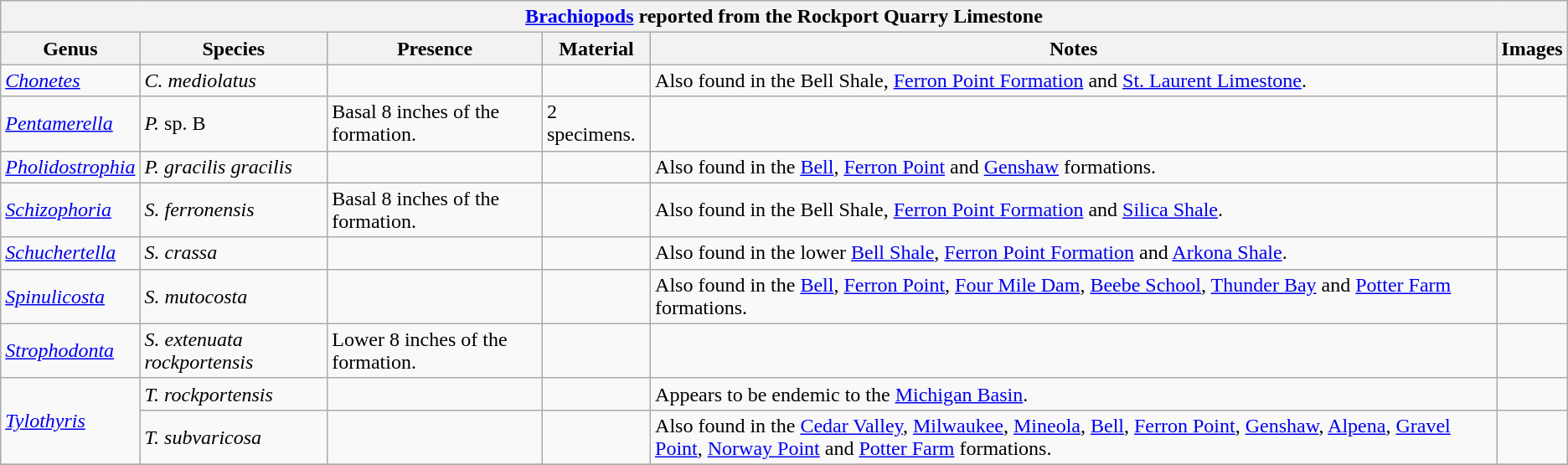<table class="wikitable" align="center">
<tr>
<th colspan="6" align="center"><strong><a href='#'>Brachiopods</a> reported from the Rockport Quarry Limestone</strong></th>
</tr>
<tr>
<th>Genus</th>
<th>Species</th>
<th>Presence</th>
<th><strong>Material</strong></th>
<th>Notes</th>
<th>Images</th>
</tr>
<tr>
<td><em><a href='#'>Chonetes</a></em></td>
<td><em>C. mediolatus</em></td>
<td></td>
<td></td>
<td>Also found in the Bell Shale, <a href='#'>Ferron Point Formation</a> and <a href='#'>St. Laurent Limestone</a>.</td>
<td></td>
</tr>
<tr>
<td><em><a href='#'>Pentamerella</a></em></td>
<td><em>P.</em> sp. B</td>
<td>Basal 8 inches of the formation.</td>
<td>2 specimens.</td>
<td></td>
<td></td>
</tr>
<tr>
<td><em><a href='#'>Pholidostrophia</a></em></td>
<td><em>P. gracilis gracilis</em></td>
<td></td>
<td></td>
<td>Also found in the <a href='#'>Bell</a>, <a href='#'>Ferron Point</a> and <a href='#'>Genshaw</a> formations.</td>
<td></td>
</tr>
<tr>
<td><em><a href='#'>Schizophoria</a></em></td>
<td><em>S. ferronensis</em></td>
<td>Basal 8 inches of the formation.</td>
<td></td>
<td>Also found in the Bell Shale, <a href='#'>Ferron Point Formation</a> and <a href='#'>Silica Shale</a>.</td>
<td></td>
</tr>
<tr>
<td><em><a href='#'>Schuchertella</a></em></td>
<td><em>S. crassa</em></td>
<td></td>
<td></td>
<td>Also found in the lower <a href='#'>Bell Shale</a>, <a href='#'>Ferron Point Formation</a> and <a href='#'>Arkona Shale</a>.</td>
<td></td>
</tr>
<tr>
<td><em><a href='#'>Spinulicosta</a></em></td>
<td><em>S. mutocosta</em></td>
<td></td>
<td></td>
<td>Also found in the <a href='#'>Bell</a>, <a href='#'>Ferron Point</a>, <a href='#'>Four Mile Dam</a>, <a href='#'>Beebe School</a>, <a href='#'>Thunder Bay</a> and <a href='#'>Potter Farm</a> formations.</td>
<td></td>
</tr>
<tr>
<td><em><a href='#'>Strophodonta</a></em></td>
<td><em>S. extenuata rockportensis</em></td>
<td>Lower 8 inches of the formation.</td>
<td></td>
<td></td>
<td></td>
</tr>
<tr>
<td rowspan=2><em><a href='#'>Tylothyris</a></em></td>
<td><em>T. rockportensis</em></td>
<td></td>
<td></td>
<td>Appears to be endemic to the <a href='#'>Michigan Basin</a>.</td>
<td></td>
</tr>
<tr>
<td><em>T. subvaricosa</em></td>
<td></td>
<td></td>
<td>Also found in the <a href='#'>Cedar Valley</a>, <a href='#'>Milwaukee</a>, <a href='#'>Mineola</a>, <a href='#'>Bell</a>, <a href='#'>Ferron Point</a>, <a href='#'>Genshaw</a>, <a href='#'>Alpena</a>, <a href='#'>Gravel Point</a>, <a href='#'>Norway Point</a> and <a href='#'>Potter Farm</a> formations.</td>
<td></td>
</tr>
<tr>
</tr>
</table>
